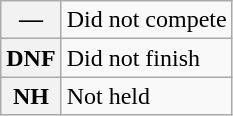<table class="wikitable">
<tr>
<th scope="row">—</th>
<td>Did not compete</td>
</tr>
<tr>
<th scope="row">DNF</th>
<td>Did not finish</td>
</tr>
<tr>
<th scope="row">NH</th>
<td>Not held</td>
</tr>
</table>
